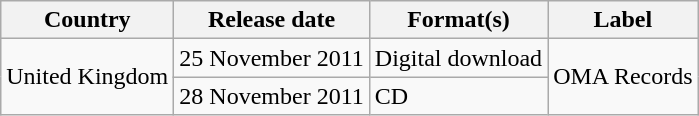<table class="wikitable plainrowheaders">
<tr>
<th scope="col">Country</th>
<th scope="col">Release date</th>
<th scope="col">Format(s)</th>
<th scope="col">Label</th>
</tr>
<tr>
<td rowspan="2">United Kingdom</td>
<td>25 November 2011</td>
<td>Digital download</td>
<td rowspan="2">OMA Records</td>
</tr>
<tr>
<td>28 November 2011</td>
<td>CD</td>
</tr>
</table>
